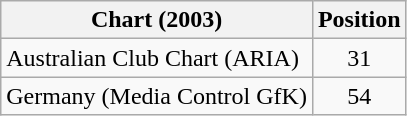<table class="wikitable">
<tr>
<th>Chart (2003)</th>
<th>Position</th>
</tr>
<tr>
<td>Australian Club Chart (ARIA)</td>
<td align="center">31</td>
</tr>
<tr>
<td>Germany (Media Control GfK)</td>
<td align="center">54</td>
</tr>
</table>
